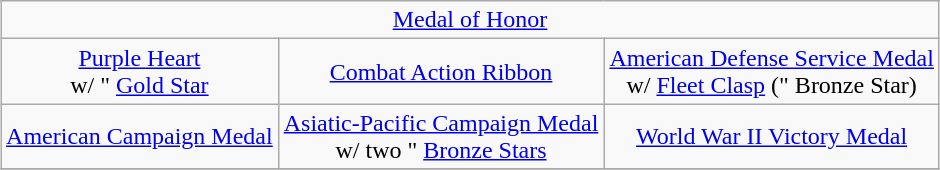<table class="wikitable" style="margin:1em auto; text-align:center;">
<tr>
<td colspan="3"><a href='#'>Medal of Honor</a></td>
</tr>
<tr>
<td><a href='#'>Purple Heart</a><br>w/ " <a href='#'>Gold Star</a></td>
<td><a href='#'>Combat Action Ribbon</a></td>
<td><a href='#'>American Defense Service Medal</a><br>w/ <a href='#'>Fleet Clasp</a> (" Bronze Star)</td>
</tr>
<tr>
<td><a href='#'>American Campaign Medal</a></td>
<td><a href='#'>Asiatic-Pacific Campaign Medal</a><br>w/ two " <a href='#'>Bronze Stars</a></td>
<td><a href='#'>World War II Victory Medal</a></td>
</tr>
<tr>
</tr>
</table>
